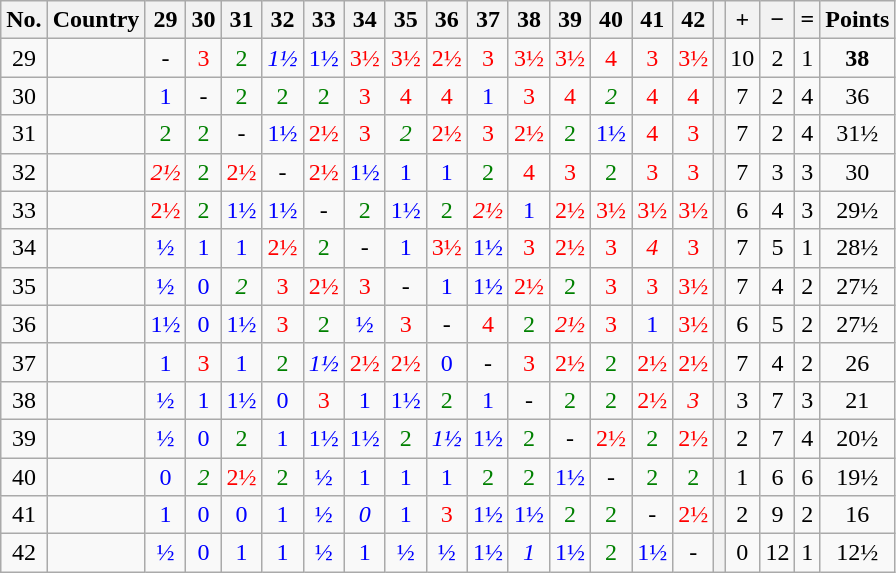<table class="wikitable" style="text-align:center">
<tr>
<th>No.</th>
<th>Country</th>
<th>29</th>
<th>30</th>
<th>31</th>
<th>32</th>
<th>33</th>
<th>34</th>
<th>35</th>
<th>36</th>
<th>37</th>
<th>38</th>
<th>39</th>
<th>40</th>
<th>41</th>
<th>42</th>
<th></th>
<th>+</th>
<th>−</th>
<th>=</th>
<th>Points</th>
</tr>
<tr>
<td>29</td>
<td style="text-align: left"></td>
<td>-</td>
<td style="color:red;">3</td>
<td style="color:green;">2</td>
<td style="color:blue;"><em>1½</em></td>
<td style="color:blue;">1½</td>
<td style="color:red;">3½</td>
<td style="color:red;">3½</td>
<td style="color:red;">2½</td>
<td style="color:red;">3</td>
<td style="color:red;">3½</td>
<td style="color:red;">3½</td>
<td style="color:red;">4</td>
<td style="color:red;">3</td>
<td style="color:red;">3½</td>
<th></th>
<td>10</td>
<td>2</td>
<td>1</td>
<td><strong>38</strong></td>
</tr>
<tr>
<td>30</td>
<td style="text-align: left"></td>
<td style="color:blue;">1</td>
<td>-</td>
<td style="color:green;">2</td>
<td style="color:green;">2</td>
<td style="color:green;">2</td>
<td style="color:red;">3</td>
<td style="color:red;">4</td>
<td style="color:red;">4</td>
<td style="color:blue;">1</td>
<td style="color:red;">3</td>
<td style="color:red;">4</td>
<td style="color:green;"><em>2</em></td>
<td style="color:red;">4</td>
<td style="color:red;">4</td>
<th></th>
<td>7</td>
<td>2</td>
<td>4</td>
<td>36</td>
</tr>
<tr>
<td>31</td>
<td style="text-align: left"></td>
<td style="color:green;">2</td>
<td style="color:green;">2</td>
<td>-</td>
<td style="color:blue;">1½</td>
<td style="color:red;">2½</td>
<td style="color:red;">3</td>
<td style="color:green;"><em>2</em></td>
<td style="color:red;">2½</td>
<td style="color:red;">3</td>
<td style="color:red;">2½</td>
<td style="color:green;">2</td>
<td style="color:blue;">1½</td>
<td style="color:red;">4</td>
<td style="color:red;">3</td>
<th></th>
<td>7</td>
<td>2</td>
<td>4</td>
<td>31½</td>
</tr>
<tr>
<td>32</td>
<td style="text-align: left"></td>
<td style="color:red;"><em>2½</em></td>
<td style="color:green;">2</td>
<td style="color:red;">2½</td>
<td>-</td>
<td style="color:red;">2½</td>
<td style="color:blue;">1½</td>
<td style="color:blue;">1</td>
<td style="color:blue;">1</td>
<td style="color:green;">2</td>
<td style="color:red;">4</td>
<td style="color:red;">3</td>
<td style="color:green;">2</td>
<td style="color:red;">3</td>
<td style="color:red;">3</td>
<th></th>
<td>7</td>
<td>3</td>
<td>3</td>
<td>30</td>
</tr>
<tr>
<td>33</td>
<td style="text-align: left"></td>
<td style="color:red;">2½</td>
<td style="color:green;">2</td>
<td style="color:blue;">1½</td>
<td style="color:blue;">1½</td>
<td>-</td>
<td style="color:green;">2</td>
<td style="color:blue;">1½</td>
<td style="color:green;">2</td>
<td style="color:red;"><em>2½</em></td>
<td style="color:blue;">1</td>
<td style="color:red;">2½</td>
<td style="color:red;">3½</td>
<td style="color:red;">3½</td>
<td style="color:red;">3½</td>
<th></th>
<td>6</td>
<td>4</td>
<td>3</td>
<td>29½</td>
</tr>
<tr>
<td>34</td>
<td style="text-align: left"></td>
<td style="color:blue;">½</td>
<td style="color:blue;">1</td>
<td style="color:blue;">1</td>
<td style="color:red;">2½</td>
<td style="color:green;">2</td>
<td>-</td>
<td style="color:blue;">1</td>
<td style="color:red;">3½</td>
<td style="color:blue;">1½</td>
<td style="color:red;">3</td>
<td style="color:red;">2½</td>
<td style="color:red;">3</td>
<td style="color:red;"><em>4</em></td>
<td style="color:red;">3</td>
<th></th>
<td>7</td>
<td>5</td>
<td>1</td>
<td>28½</td>
</tr>
<tr>
<td>35</td>
<td style="text-align: left"></td>
<td style="color:blue;">½</td>
<td style="color:blue;">0</td>
<td style="color:green;"><em>2</em></td>
<td style="color:red;">3</td>
<td style="color:red;">2½</td>
<td style="color:red;">3</td>
<td>-</td>
<td style="color:blue;">1</td>
<td style="color:blue;">1½</td>
<td style="color:red;">2½</td>
<td style="color:green;">2</td>
<td style="color:red;">3</td>
<td style="color:red;">3</td>
<td style="color:red;">3½</td>
<th></th>
<td>7</td>
<td>4</td>
<td>2</td>
<td>27½</td>
</tr>
<tr>
<td>36</td>
<td style="text-align: left"></td>
<td style="color:blue;">1½</td>
<td style="color:blue;">0</td>
<td style="color:blue;">1½</td>
<td style="color:red;">3</td>
<td style="color:green;">2</td>
<td style="color:blue;">½</td>
<td style="color:red;">3</td>
<td>-</td>
<td style="color:red;">4</td>
<td style="color:green;">2</td>
<td style="color:red;"><em>2½</em></td>
<td style="color:red;">3</td>
<td style="color:blue;">1</td>
<td style="color:red;">3½</td>
<th></th>
<td>6</td>
<td>5</td>
<td>2</td>
<td>27½</td>
</tr>
<tr>
<td>37</td>
<td style="text-align: left"></td>
<td style="color:blue;">1</td>
<td style="color:red;">3</td>
<td style="color:blue;">1</td>
<td style="color:green;">2</td>
<td style="color:blue;"><em>1½</em></td>
<td style="color:red;">2½</td>
<td style="color:red;">2½</td>
<td style="color:blue;">0</td>
<td>-</td>
<td style="color:red;">3</td>
<td style="color:red;">2½</td>
<td style="color:green;">2</td>
<td style="color:red;">2½</td>
<td style="color:red;">2½</td>
<th></th>
<td>7</td>
<td>4</td>
<td>2</td>
<td>26</td>
</tr>
<tr>
<td>38</td>
<td style="text-align: left"></td>
<td style="color:blue;">½</td>
<td style="color:blue;">1</td>
<td style="color:blue;">1½</td>
<td style="color:blue;">0</td>
<td style="color:red;">3</td>
<td style="color:blue;">1</td>
<td style="color:blue;">1½</td>
<td style="color:green;">2</td>
<td style="color:blue;">1</td>
<td>-</td>
<td style="color:green;">2</td>
<td style="color:green;">2</td>
<td style="color:red;">2½</td>
<td style="color:red;"><em>3</em></td>
<th></th>
<td>3</td>
<td>7</td>
<td>3</td>
<td>21</td>
</tr>
<tr>
<td>39</td>
<td style="text-align: left"></td>
<td style="color:blue;">½</td>
<td style="color:blue;">0</td>
<td style="color:green;">2</td>
<td style="color:blue;">1</td>
<td style="color:blue;">1½</td>
<td style="color:blue;">1½</td>
<td style="color:green;">2</td>
<td style="color:blue;"><em>1½</em></td>
<td style="color:blue;">1½</td>
<td style="color:green;">2</td>
<td>-</td>
<td style="color:red;">2½</td>
<td style="color:green;">2</td>
<td style="color:red;">2½</td>
<th></th>
<td>2</td>
<td>7</td>
<td>4</td>
<td>20½</td>
</tr>
<tr>
<td>40</td>
<td style="text-align: left"></td>
<td style="color:blue;">0</td>
<td style="color:green;"><em>2</em></td>
<td style="color:red;">2½</td>
<td style="color:green;">2</td>
<td style="color:blue;">½</td>
<td style="color:blue;">1</td>
<td style="color:blue;">1</td>
<td style="color:blue;">1</td>
<td style="color:green;">2</td>
<td style="color:green;">2</td>
<td style="color:blue;">1½</td>
<td>-</td>
<td style="color:green;">2</td>
<td style="color:green;">2</td>
<th></th>
<td>1</td>
<td>6</td>
<td>6</td>
<td>19½</td>
</tr>
<tr>
<td>41</td>
<td style="text-align: left"></td>
<td style="color:blue;">1</td>
<td style="color:blue;">0</td>
<td style="color:blue;">0</td>
<td style="color:blue;">1</td>
<td style="color:blue;">½</td>
<td style="color:blue;"><em>0</em></td>
<td style="color:blue;">1</td>
<td style="color:red;">3</td>
<td style="color:blue;">1½</td>
<td style="color:blue;">1½</td>
<td style="color:green;">2</td>
<td style="color:green;">2</td>
<td>-</td>
<td style="color:red;">2½</td>
<th></th>
<td>2</td>
<td>9</td>
<td>2</td>
<td>16</td>
</tr>
<tr>
<td>42</td>
<td style="text-align: left"></td>
<td style="color:blue;">½</td>
<td style="color:blue;">0</td>
<td style="color:blue;">1</td>
<td style="color:blue;">1</td>
<td style="color:blue;">½</td>
<td style="color:blue;">1</td>
<td style="color:blue;">½</td>
<td style="color:blue;">½</td>
<td style="color:blue;">1½</td>
<td style="color:blue;"><em>1</em></td>
<td style="color:blue;">1½</td>
<td style="color:green;">2</td>
<td style="color:blue;">1½</td>
<td>-</td>
<th></th>
<td>0</td>
<td>12</td>
<td>1</td>
<td>12½</td>
</tr>
</table>
